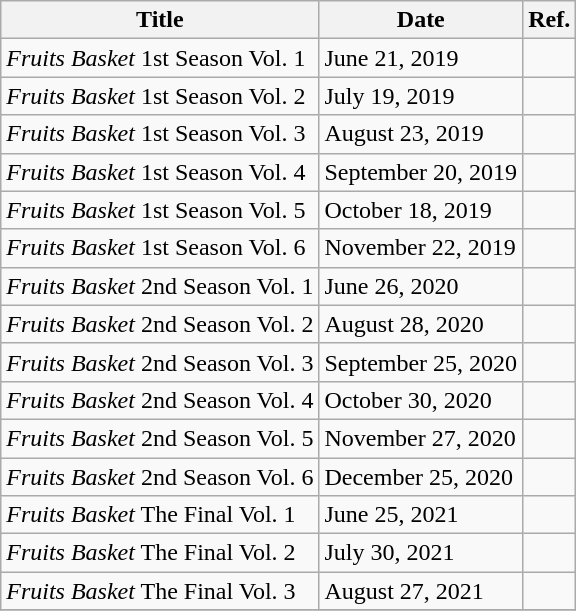<table class="wikitable">
<tr>
<th>Title</th>
<th>Date</th>
<th>Ref.</th>
</tr>
<tr>
<td><em>Fruits Basket</em> 1st Season Vol. 1</td>
<td>June 21, 2019</td>
<td></td>
</tr>
<tr>
<td><em>Fruits Basket</em> 1st Season Vol. 2</td>
<td>July 19, 2019</td>
<td></td>
</tr>
<tr>
<td><em>Fruits Basket</em> 1st Season Vol. 3</td>
<td>August 23, 2019</td>
<td></td>
</tr>
<tr>
<td><em>Fruits Basket</em> 1st Season Vol. 4</td>
<td>September 20, 2019</td>
<td></td>
</tr>
<tr>
<td><em>Fruits Basket</em> 1st Season Vol. 5</td>
<td>October 18, 2019</td>
<td></td>
</tr>
<tr>
<td><em>Fruits Basket</em> 1st Season Vol. 6</td>
<td>November 22, 2019</td>
<td></td>
</tr>
<tr>
<td><em>Fruits Basket</em> 2nd Season Vol. 1</td>
<td>June 26, 2020</td>
<td></td>
</tr>
<tr>
<td><em>Fruits Basket</em> 2nd Season Vol. 2</td>
<td>August 28, 2020</td>
<td></td>
</tr>
<tr>
<td><em>Fruits Basket</em> 2nd Season Vol. 3</td>
<td>September 25, 2020</td>
<td></td>
</tr>
<tr>
<td><em>Fruits Basket</em> 2nd Season Vol. 4</td>
<td>October 30, 2020</td>
<td></td>
</tr>
<tr>
<td><em>Fruits Basket</em> 2nd Season Vol. 5</td>
<td>November 27, 2020</td>
<td></td>
</tr>
<tr>
<td><em>Fruits Basket</em> 2nd Season Vol. 6</td>
<td>December 25, 2020</td>
<td></td>
</tr>
<tr>
<td><em>Fruits Basket</em> The Final Vol. 1</td>
<td>June 25, 2021</td>
<td></td>
</tr>
<tr>
<td><em>Fruits Basket</em> The Final Vol. 2</td>
<td>July 30, 2021</td>
<td></td>
</tr>
<tr>
<td><em>Fruits Basket</em> The Final Vol. 3</td>
<td>August 27, 2021</td>
<td></td>
</tr>
<tr>
</tr>
</table>
